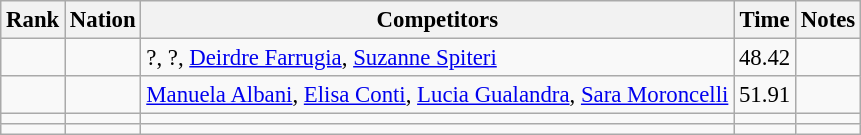<table class="wikitable sortable" style="text-align:center; font-size:95%">
<tr>
<th>Rank</th>
<th>Nation</th>
<th>Competitors</th>
<th>Time</th>
<th>Notes</th>
</tr>
<tr>
<td></td>
<td align=left></td>
<td align=left>?, ?, <a href='#'>Deirdre Farrugia</a>, <a href='#'>Suzanne Spiteri</a></td>
<td>48.42</td>
<td></td>
</tr>
<tr>
<td></td>
<td align=left></td>
<td align=left><a href='#'>Manuela Albani</a>, <a href='#'>Elisa Conti</a>, <a href='#'>Lucia Gualandra</a>, <a href='#'>Sara Moroncelli</a></td>
<td>51.91</td>
<td></td>
</tr>
<tr>
<td></td>
<td align=left></td>
<td align=left></td>
<td></td>
<td></td>
</tr>
<tr>
<td></td>
<td align=left></td>
<td align=left></td>
<td></td>
<td></td>
</tr>
</table>
